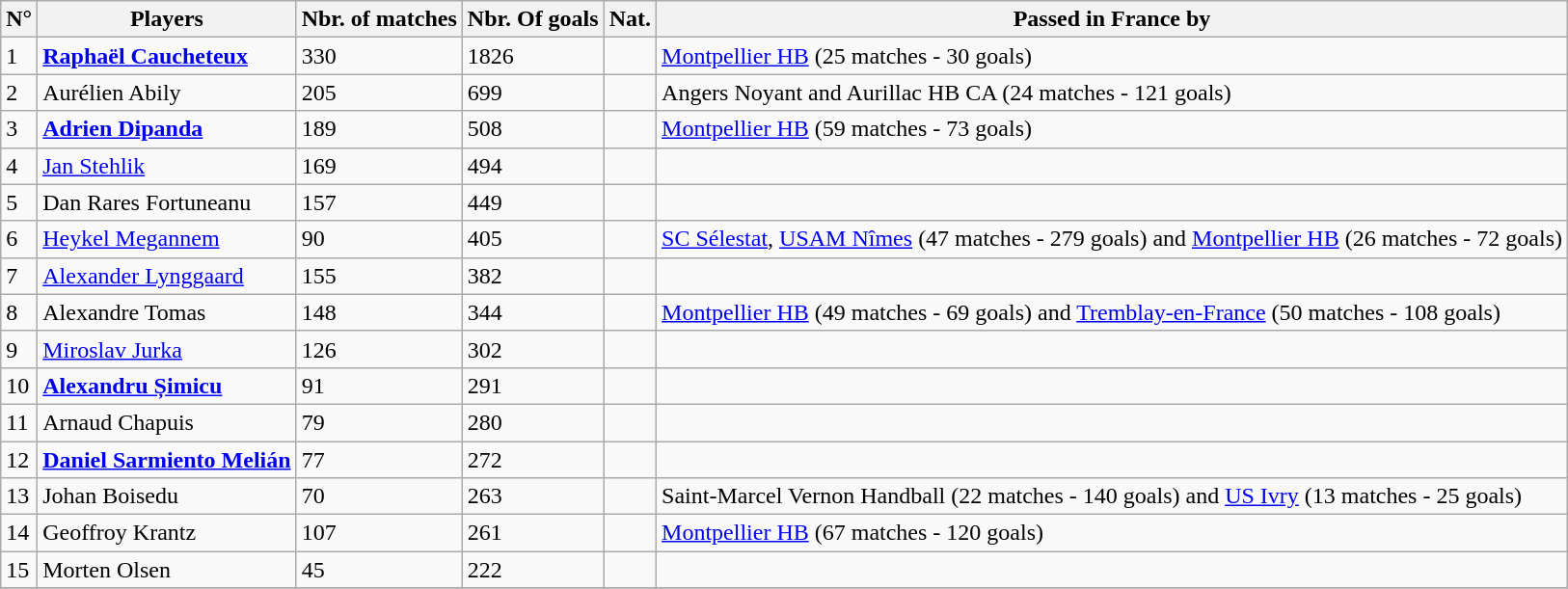<table class="wikitable">
<tr>
<th>N°</th>
<th>Players</th>
<th>Nbr. of matches</th>
<th>Nbr. Of goals</th>
<th>Nat.</th>
<th>Passed in France by</th>
</tr>
<tr>
<td>1</td>
<td><strong><a href='#'>Raphaël Caucheteux</a></strong></td>
<td>330</td>
<td>1826</td>
<td></td>
<td><a href='#'>Montpellier HB</a> (25 matches - 30 goals)</td>
</tr>
<tr>
<td>2</td>
<td>Aurélien Abily</td>
<td>205</td>
<td>699</td>
<td></td>
<td>Angers Noyant and Aurillac HB CA (24 matches - 121 goals)</td>
</tr>
<tr>
<td>3</td>
<td><strong><a href='#'>Adrien Dipanda</a></strong></td>
<td>189</td>
<td>508</td>
<td></td>
<td><a href='#'>Montpellier HB</a> (59 matches - 73 goals)</td>
</tr>
<tr>
<td>4</td>
<td><a href='#'>Jan Stehlik</a></td>
<td>169</td>
<td>494</td>
<td></td>
<td></td>
</tr>
<tr>
<td>5</td>
<td>Dan Rares Fortuneanu</td>
<td>157</td>
<td>449</td>
<td></td>
<td></td>
</tr>
<tr>
<td>6</td>
<td><a href='#'>Heykel Megannem</a></td>
<td>90</td>
<td>405</td>
<td></td>
<td><a href='#'>SC Sélestat</a>, <a href='#'>USAM Nîmes</a>  (47 matches - 279 goals) and <a href='#'>Montpellier HB</a> (26 matches - 72 goals)</td>
</tr>
<tr>
<td>7</td>
<td><a href='#'>Alexander Lynggaard</a></td>
<td>155</td>
<td>382</td>
<td></td>
<td></td>
</tr>
<tr>
<td>8</td>
<td>Alexandre Tomas</td>
<td>148</td>
<td>344</td>
<td></td>
<td><a href='#'>Montpellier HB</a> (49 matches - 69 goals) and <a href='#'>Tremblay-en-France</a> (50 matches - 108 goals)</td>
</tr>
<tr>
<td>9</td>
<td><a href='#'>Miroslav Jurka</a></td>
<td>126</td>
<td>302</td>
<td></td>
<td></td>
</tr>
<tr>
<td>10</td>
<td><strong><a href='#'>Alexandru Șimicu</a></strong></td>
<td>91</td>
<td>291</td>
<td></td>
<td></td>
</tr>
<tr>
<td>11</td>
<td>Arnaud Chapuis</td>
<td>79</td>
<td>280</td>
<td></td>
<td></td>
</tr>
<tr>
<td>12</td>
<td><strong><a href='#'>Daniel Sarmiento Melián</a></strong></td>
<td>77</td>
<td>272</td>
<td></td>
<td></td>
</tr>
<tr>
<td>13</td>
<td>Johan Boisedu</td>
<td>70</td>
<td>263</td>
<td></td>
<td>Saint-Marcel Vernon Handball (22 matches - 140 goals) and <a href='#'>US Ivry</a> (13 matches - 25 goals)</td>
</tr>
<tr>
<td>14</td>
<td>Geoffroy Krantz</td>
<td>107</td>
<td>261</td>
<td></td>
<td><a href='#'>Montpellier HB</a> (67 matches - 120 goals)</td>
</tr>
<tr>
<td>15</td>
<td>Morten Olsen</td>
<td>45</td>
<td>222</td>
<td></td>
<td></td>
</tr>
<tr>
</tr>
</table>
